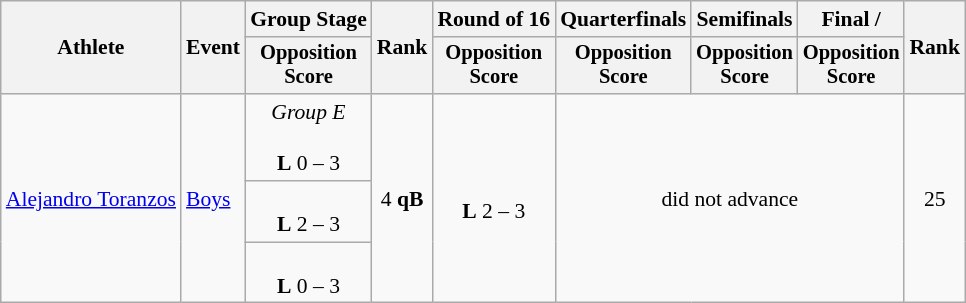<table class=wikitable style="font-size:90%">
<tr>
<th rowspan="2">Athlete</th>
<th rowspan="2">Event</th>
<th>Group Stage</th>
<th rowspan="2">Rank</th>
<th>Round of 16</th>
<th>Quarterfinals</th>
<th>Semifinals</th>
<th>Final / </th>
<th rowspan=2>Rank</th>
</tr>
<tr style="font-size:95%">
<th>Opposition<br>Score</th>
<th>Opposition<br>Score</th>
<th>Opposition<br>Score</th>
<th>Opposition<br>Score</th>
<th>Opposition<br>Score</th>
</tr>
<tr align=center>
<td align=left rowspan=3><a href='#'>Alejandro Toranzos</a></td>
<td align=left rowspan=3><a href='#'>Boys</a></td>
<td><em>Group E</em><br><br><strong>L</strong> 0 – 3</td>
<td rowspan=3>4 <strong>qB</strong></td>
<td rowspan=3><br><strong>L</strong> 2 – 3</td>
<td rowspan=3 colspan=3>did not advance</td>
<td rowspan=3>25</td>
</tr>
<tr align=center>
<td><br><strong>L</strong> 2 – 3</td>
</tr>
<tr align=center>
<td><br><strong>L</strong> 0 – 3</td>
</tr>
</table>
